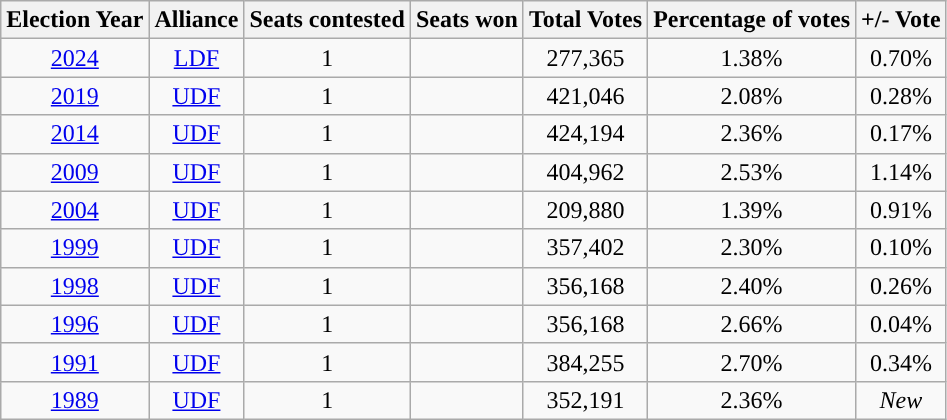<table class="wikitable" style="text-align:center">
<tr>
<th Style="background-color:">Election Year</th>
<th Style="background-color:">Alliance</th>
<th Style="background-color:">Seats contested</th>
<th Style="background-color:">Seats won</th>
<th Style="background-color:">Total Votes</th>
<th Style="background-color:">Percentage of votes</th>
<th Style="background-color:">+/- Vote</th>
</tr>
<tr>
<td><a href='#'>2024</a></td>
<td><a href='#'>LDF</a></td>
<td>1</td>
<td></td>
<td>277,365</td>
<td>1.38%</td>
<td> 0.70%</td>
</tr>
<tr>
<td><a href='#'>2019</a></td>
<td><a href='#'>UDF</a></td>
<td>1</td>
<td></td>
<td>421,046</td>
<td>2.08%</td>
<td> 0.28%</td>
</tr>
<tr>
<td><a href='#'>2014</a></td>
<td><a href='#'>UDF</a></td>
<td>1</td>
<td></td>
<td>424,194</td>
<td>2.36%</td>
<td> 0.17%</td>
</tr>
<tr>
<td><a href='#'>2009</a></td>
<td><a href='#'>UDF</a></td>
<td>1</td>
<td></td>
<td>404,962</td>
<td>2.53%</td>
<td> 1.14%</td>
</tr>
<tr>
<td><a href='#'>2004</a></td>
<td><a href='#'>UDF</a></td>
<td>1</td>
<td></td>
<td>209,880</td>
<td>1.39%</td>
<td> 0.91%</td>
</tr>
<tr>
<td><a href='#'>1999</a></td>
<td><a href='#'>UDF</a></td>
<td>1</td>
<td></td>
<td>357,402</td>
<td>2.30%</td>
<td> 0.10%</td>
</tr>
<tr>
<td><a href='#'>1998</a></td>
<td><a href='#'>UDF</a></td>
<td>1</td>
<td></td>
<td>356,168</td>
<td>2.40%</td>
<td> 0.26%</td>
</tr>
<tr>
<td><a href='#'>1996</a></td>
<td><a href='#'>UDF</a></td>
<td>1</td>
<td></td>
<td>356,168</td>
<td>2.66%</td>
<td> 0.04%</td>
</tr>
<tr>
<td><a href='#'>1991</a></td>
<td><a href='#'>UDF</a></td>
<td>1</td>
<td></td>
<td>384,255</td>
<td>2.70%</td>
<td> 0.34%</td>
</tr>
<tr>
<td><a href='#'>1989</a></td>
<td><a href='#'>UDF</a></td>
<td>1</td>
<td></td>
<td>352,191</td>
<td>2.36%</td>
<td><em>New</em></td>
</tr>
</table>
